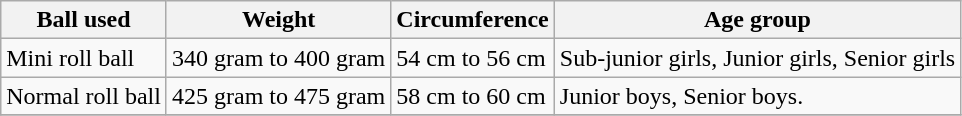<table class="wikitable" border="1">
<tr>
<th>Ball used</th>
<th>Weight</th>
<th>Circumference</th>
<th>Age group</th>
</tr>
<tr>
<td>Mini roll ball</td>
<td>340 gram to 400 gram</td>
<td>54 cm to 56 cm</td>
<td>Sub-junior girls, Junior girls, Senior girls</td>
</tr>
<tr>
<td>Normal roll ball</td>
<td>425 gram to 475 gram</td>
<td>58 cm to 60 cm</td>
<td>Junior boys, Senior boys.</td>
</tr>
<tr>
</tr>
</table>
